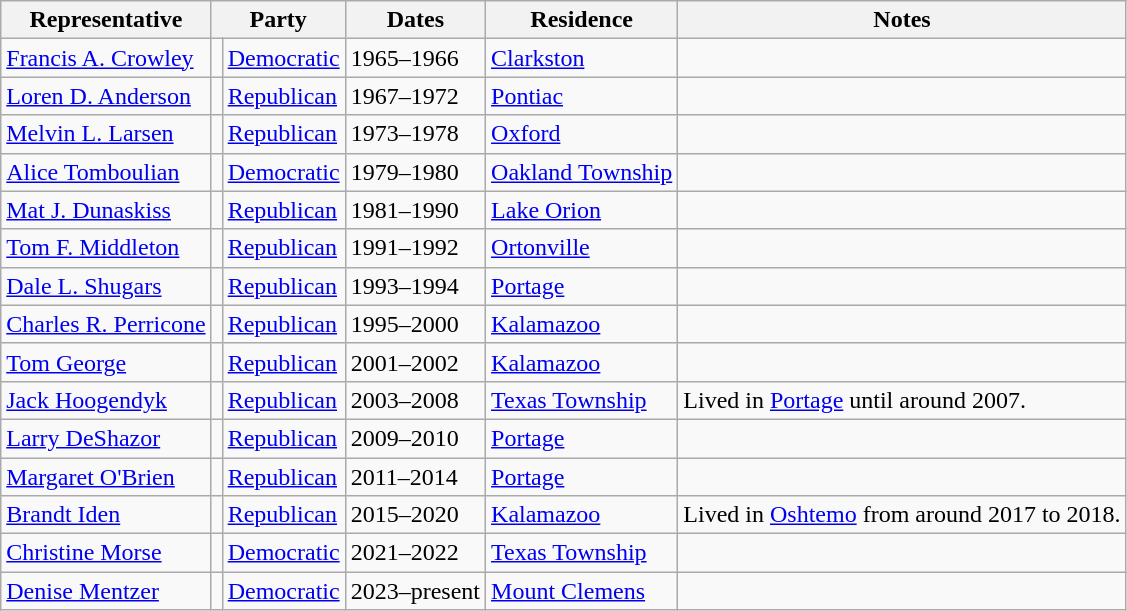<table class=wikitable>
<tr valign=bottom>
<th>Representative</th>
<th colspan="2">Party</th>
<th>Dates</th>
<th>Residence</th>
<th>Notes</th>
</tr>
<tr>
<td><a href='#'>Francis A. Crowley</a></td>
<td bgcolor=></td>
<td><a href='#'>Democratic</a></td>
<td>1965–1966</td>
<td><a href='#'>Clarkston</a></td>
<td></td>
</tr>
<tr>
<td><a href='#'>Loren D. Anderson</a></td>
<td bgcolor=></td>
<td><a href='#'>Republican</a></td>
<td>1967–1972</td>
<td><a href='#'>Pontiac</a></td>
<td></td>
</tr>
<tr>
<td><a href='#'>Melvin L. Larsen</a></td>
<td bgcolor=></td>
<td><a href='#'>Republican</a></td>
<td>1973–1978</td>
<td><a href='#'>Oxford</a></td>
<td></td>
</tr>
<tr>
<td><a href='#'>Alice Tomboulian</a></td>
<td bgcolor=></td>
<td><a href='#'>Democratic</a></td>
<td>1979–1980</td>
<td><a href='#'>Oakland Township</a></td>
<td></td>
</tr>
<tr>
<td><a href='#'>Mat J. Dunaskiss</a></td>
<td bgcolor=></td>
<td><a href='#'>Republican</a></td>
<td>1981–1990</td>
<td><a href='#'>Lake Orion</a></td>
<td></td>
</tr>
<tr>
<td><a href='#'>Tom F. Middleton</a></td>
<td bgcolor=></td>
<td><a href='#'>Republican</a></td>
<td>1991–1992</td>
<td><a href='#'>Ortonville</a></td>
<td></td>
</tr>
<tr>
<td><a href='#'>Dale L. Shugars</a></td>
<td bgcolor=></td>
<td><a href='#'>Republican</a></td>
<td>1993–1994</td>
<td><a href='#'>Portage</a></td>
<td></td>
</tr>
<tr>
<td><a href='#'>Charles R. Perricone</a></td>
<td bgcolor=></td>
<td><a href='#'>Republican</a></td>
<td>1995–2000</td>
<td><a href='#'>Kalamazoo</a></td>
<td></td>
</tr>
<tr>
<td><a href='#'>Tom George</a></td>
<td bgcolor=></td>
<td><a href='#'>Republican</a></td>
<td>2001–2002</td>
<td><a href='#'>Kalamazoo</a></td>
<td></td>
</tr>
<tr>
<td><a href='#'>Jack Hoogendyk</a></td>
<td bgcolor=></td>
<td><a href='#'>Republican</a></td>
<td>2003–2008</td>
<td><a href='#'>Texas Township</a></td>
<td>Lived in <a href='#'>Portage</a> until around 2007.</td>
</tr>
<tr>
<td><a href='#'>Larry DeShazor</a></td>
<td bgcolor=></td>
<td><a href='#'>Republican</a></td>
<td>2009–2010</td>
<td><a href='#'>Portage</a></td>
<td></td>
</tr>
<tr>
<td><a href='#'>Margaret O'Brien</a></td>
<td bgcolor=></td>
<td><a href='#'>Republican</a></td>
<td>2011–2014</td>
<td><a href='#'>Portage</a></td>
<td></td>
</tr>
<tr>
<td><a href='#'>Brandt Iden</a></td>
<td bgcolor=></td>
<td><a href='#'>Republican</a></td>
<td>2015–2020</td>
<td><a href='#'>Kalamazoo</a></td>
<td>Lived in <a href='#'>Oshtemo</a> from around 2017 to 2018.</td>
</tr>
<tr>
<td><a href='#'>Christine Morse</a></td>
<td bgcolor=></td>
<td><a href='#'>Democratic</a></td>
<td>2021–2022</td>
<td><a href='#'>Texas Township</a></td>
<td></td>
</tr>
<tr>
<td><a href='#'>Denise Mentzer</a></td>
<td bgcolor=></td>
<td><a href='#'>Democratic</a></td>
<td>2023–present</td>
<td><a href='#'>Mount Clemens</a></td>
<td></td>
</tr>
</table>
